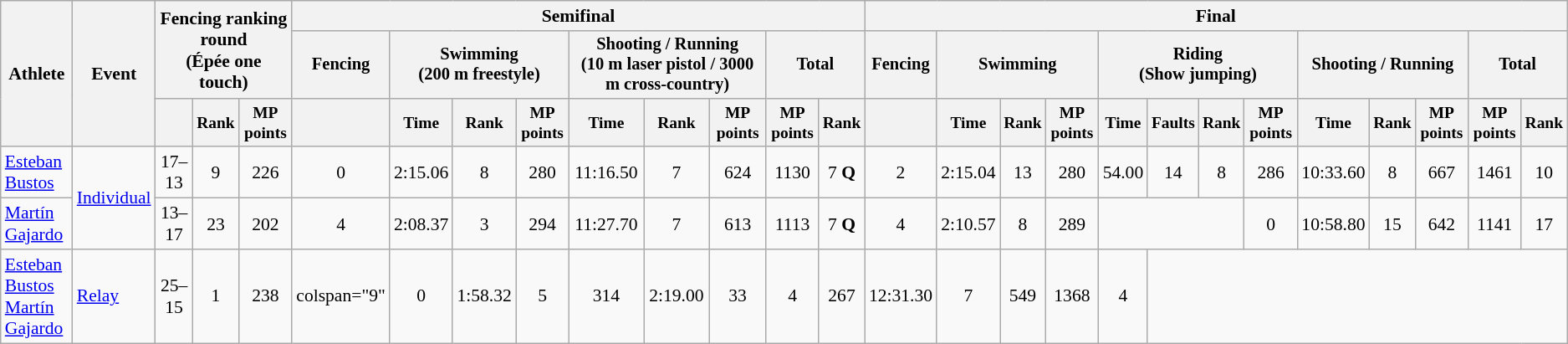<table class=wikitable style=font-size:90%;text-align:center>
<tr>
<th rowspan=3>Athlete</th>
<th rowspan=3>Event</th>
<th colspan=3 rowspan=2>Fencing ranking round<br><span>(Épée one touch)</span></th>
<th colspan=9>Semifinal</th>
<th colspan=13>Final</th>
</tr>
<tr style=font-size:95%>
<th>Fencing</th>
<th colspan=3>Swimming<br><span>(200 m freestyle)</span></th>
<th colspan=3>Shooting / Running<br><span>(10 m laser pistol / 3000 m cross-country)</span></th>
<th colspan=2>Total</th>
<th>Fencing</th>
<th colspan=3>Swimming</th>
<th colspan=4>Riding<br><span>(Show jumping)</span></th>
<th colspan=3>Shooting / Running</th>
<th colspan=2>Total</th>
</tr>
<tr style=font-size:90%>
<th></th>
<th>Rank</th>
<th>MP points</th>
<th></th>
<th>Time</th>
<th>Rank</th>
<th>MP points</th>
<th>Time</th>
<th>Rank</th>
<th>MP points</th>
<th>MP points</th>
<th>Rank</th>
<th></th>
<th>Time</th>
<th>Rank</th>
<th>MP points</th>
<th>Time</th>
<th>Faults</th>
<th>Rank</th>
<th>MP points</th>
<th>Time</th>
<th>Rank</th>
<th>MP points</th>
<th>MP points</th>
<th>Rank</th>
</tr>
<tr>
<td style="text-align:left"><a href='#'>Esteban Bustos</a></td>
<td style="text-align:left" rowspan=2><a href='#'>Individual</a></td>
<td>17–13</td>
<td>9</td>
<td>226</td>
<td>0</td>
<td>2:15.06</td>
<td>8</td>
<td>280</td>
<td>11:16.50</td>
<td>7</td>
<td>624</td>
<td>1130</td>
<td>7 <strong>Q</strong></td>
<td>2</td>
<td>2:15.04</td>
<td>13</td>
<td>280</td>
<td>54.00</td>
<td>14</td>
<td>8</td>
<td>286</td>
<td>10:33.60</td>
<td>8</td>
<td>667</td>
<td>1461</td>
<td>10</td>
</tr>
<tr>
<td style="text-align:left"><a href='#'>Martín Gajardo</a></td>
<td>13–17</td>
<td>23</td>
<td>202</td>
<td>4</td>
<td>2:08.37</td>
<td>3</td>
<td>294</td>
<td>11:27.70</td>
<td>7</td>
<td>613</td>
<td>1113</td>
<td>7 <strong>Q</strong></td>
<td>4</td>
<td>2:10.57</td>
<td>8</td>
<td>289</td>
<td colspan="3"></td>
<td>0</td>
<td>10:58.80</td>
<td>15</td>
<td>642</td>
<td>1141</td>
<td>17</td>
</tr>
<tr>
<td style="text-align:left"><a href='#'>Esteban Bustos</a><br><a href='#'>Martín Gajardo</a></td>
<td style="text-align:left"><a href='#'>Relay</a></td>
<td>25–15</td>
<td>1</td>
<td>238</td>
<td>colspan="9" </td>
<td>0</td>
<td>1:58.32</td>
<td>5</td>
<td>314</td>
<td>2:19.00</td>
<td>33</td>
<td>4</td>
<td>267</td>
<td>12:31.30</td>
<td>7</td>
<td>549</td>
<td>1368</td>
<td>4</td>
</tr>
</table>
